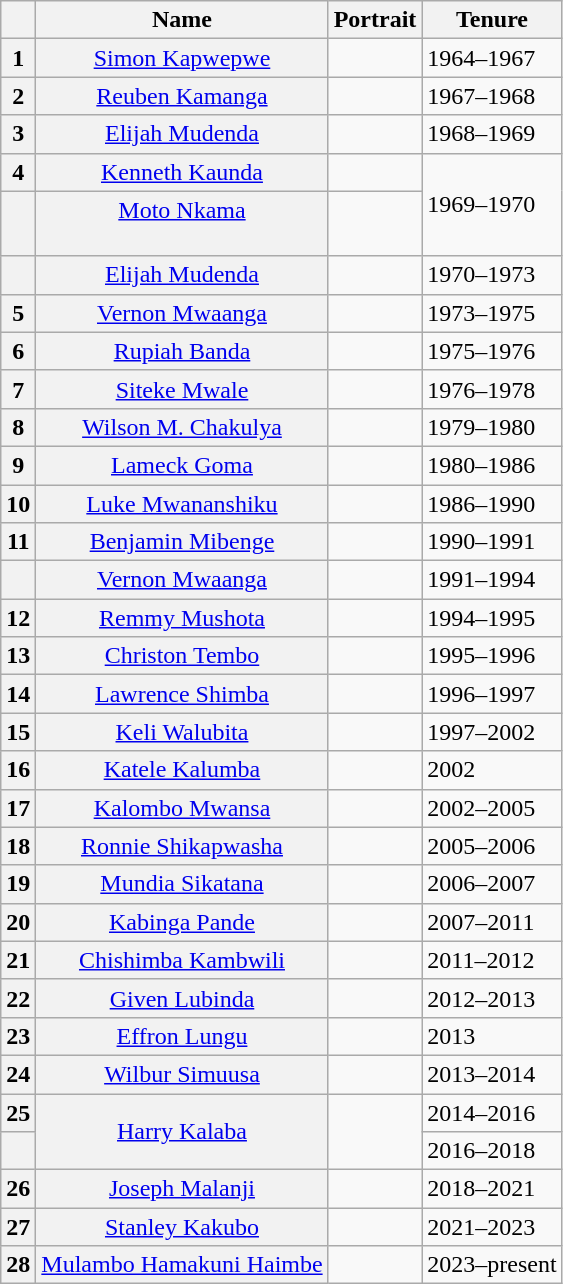<table class="wikitable">
<tr>
<th></th>
<th>Name<br></th>
<th>Portrait</th>
<th>Tenure</th>
</tr>
<tr>
<th>1</th>
<th align="center" scope="row" style="font-weight:normal;"><a href='#'>Simon Kapwepwe</a><br></th>
<td></td>
<td>1964–1967</td>
</tr>
<tr>
<th>2</th>
<th align="center" scope="row" style="font-weight:normal;"><a href='#'>Reuben Kamanga</a><br></th>
<td></td>
<td>1967–1968</td>
</tr>
<tr>
<th>3</th>
<th align="center" scope="row" style="font-weight:normal;"><a href='#'>Elijah Mudenda</a><br></th>
<td></td>
<td>1968–1969</td>
</tr>
<tr>
<th>4</th>
<th align="center" scope="row" style="font-weight:normal;"><a href='#'>Kenneth Kaunda</a><br></th>
<td></td>
<td rowspan="2">1969–1970</td>
</tr>
<tr>
<th></th>
<th align="center" scope="row" style="font-weight:normal;"><a href='#'>Moto Nkama</a><br><br></th>
<td></td>
</tr>
<tr>
<th></th>
<th align="center" scope="row" style="font-weight:normal;"><a href='#'>Elijah Mudenda</a><br></th>
<td></td>
<td>1970–1973</td>
</tr>
<tr>
<th>5</th>
<th align="center" scope="row" style="font-weight:normal;"><a href='#'>Vernon Mwaanga</a><br></th>
<td></td>
<td>1973–1975</td>
</tr>
<tr>
<th>6</th>
<th align="center" scope="row" style="font-weight:normal;"><a href='#'>Rupiah Banda</a><br></th>
<td></td>
<td>1975–1976</td>
</tr>
<tr>
<th>7</th>
<th align="center" scope="row" style="font-weight:normal;"><a href='#'>Siteke Mwale</a><br></th>
<td></td>
<td>1976–1978</td>
</tr>
<tr>
<th>8</th>
<th align="center" scope="row" style="font-weight:normal;"><a href='#'>Wilson M. Chakulya</a></th>
<td></td>
<td>1979–1980</td>
</tr>
<tr>
<th>9</th>
<th align="center" scope="row" style="font-weight:normal;"><a href='#'>Lameck Goma</a><br></th>
<td></td>
<td>1980–1986</td>
</tr>
<tr>
<th>10</th>
<th align="center" scope="row" style="font-weight:normal;"><a href='#'>Luke Mwananshiku</a><br></th>
<td></td>
<td>1986–1990</td>
</tr>
<tr>
<th>11</th>
<th align="center" scope="row" style="font-weight:normal;"><a href='#'>Benjamin Mibenge</a><br></th>
<td></td>
<td>1990–1991</td>
</tr>
<tr>
<th></th>
<th align="center" scope="row" style="font-weight:normal;"><a href='#'>Vernon Mwaanga</a><br></th>
<td></td>
<td>1991–1994</td>
</tr>
<tr>
<th>12</th>
<th align="center" scope="row" style="font-weight:normal;"><a href='#'>Remmy Mushota</a><br></th>
<td></td>
<td>1994–1995</td>
</tr>
<tr>
<th>13</th>
<th align="center" scope="row" style="font-weight:normal;"><a href='#'>Christon Tembo</a><br></th>
<td></td>
<td>1995–1996</td>
</tr>
<tr>
<th>14</th>
<th align="center" scope="row" style="font-weight:normal;"><a href='#'>Lawrence Shimba</a><br></th>
<td></td>
<td>1996–1997</td>
</tr>
<tr>
<th>15</th>
<th align="center" scope="row" style="font-weight:normal;"><a href='#'>Keli Walubita</a><br></th>
<td></td>
<td>1997–2002</td>
</tr>
<tr>
<th>16</th>
<th align="center" scope="row" style="font-weight:normal;"><a href='#'>Katele Kalumba</a><br></th>
<td></td>
<td>2002</td>
</tr>
<tr>
<th>17</th>
<th align="center" scope="row" style="font-weight:normal;"><a href='#'>Kalombo Mwansa</a><br></th>
<td></td>
<td>2002–2005</td>
</tr>
<tr>
<th>18</th>
<th align="center" scope="row" style="font-weight:normal;"><a href='#'>Ronnie Shikapwasha</a><br></th>
<td></td>
<td>2005–2006</td>
</tr>
<tr>
<th>19</th>
<th align="center" scope="row" style="font-weight:normal;"><a href='#'>Mundia Sikatana</a><br></th>
<td></td>
<td>2006–2007</td>
</tr>
<tr>
<th>20</th>
<th align="center" scope="row" style="font-weight:normal;"><a href='#'>Kabinga Pande</a><br></th>
<td></td>
<td>2007–2011</td>
</tr>
<tr>
<th>21</th>
<th align="center" scope="row" style="font-weight:normal;"><a href='#'>Chishimba Kambwili</a><br></th>
<td></td>
<td>2011–2012</td>
</tr>
<tr>
<th>22</th>
<th align="center" scope="row" style="font-weight:normal;"><a href='#'>Given Lubinda</a><br></th>
<td></td>
<td>2012–2013</td>
</tr>
<tr>
<th>23</th>
<th align="center" scope="row" style="font-weight:normal;"><a href='#'>Effron Lungu</a><br></th>
<td></td>
<td>2013</td>
</tr>
<tr>
<th>24</th>
<th align="center" scope="row" style="font-weight:normal;"><a href='#'>Wilbur Simuusa</a></th>
<td></td>
<td>2013–2014</td>
</tr>
<tr>
<th>25</th>
<th rowspan="2" align="center" scope="row" style="font-weight:normal;"><a href='#'>Harry Kalaba</a><br></th>
<td rowspan="2"></td>
<td>2014–2016</td>
</tr>
<tr>
<th></th>
<td>2016–2018</td>
</tr>
<tr>
<th>26</th>
<th align="center" scope="row" style="font-weight:normal;"><a href='#'>Joseph Malanji</a><br></th>
<td></td>
<td>2018–2021</td>
</tr>
<tr>
<th>27</th>
<th align="center" scope="row" style="font-weight:normal;"><a href='#'>Stanley Kakubo</a><br></th>
<td></td>
<td>2021–2023</td>
</tr>
<tr>
<th>28</th>
<th align="center" scope="row" style="font-weight:normal;"><a href='#'>Mulambo Hamakuni Haimbe</a><br></th>
<td></td>
<td>2023–present</td>
</tr>
</table>
